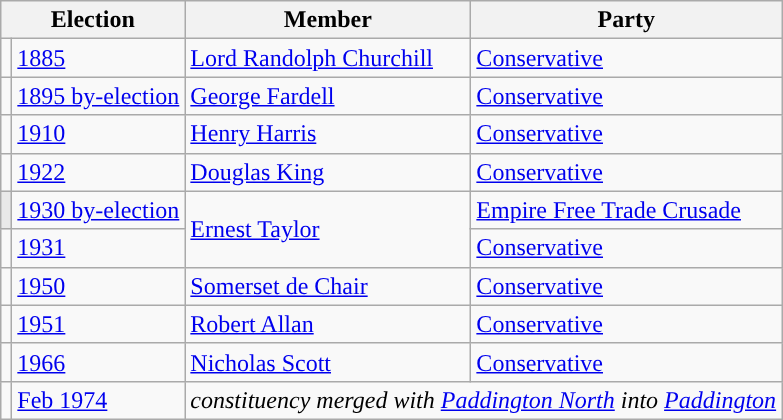<table class="wikitable">
<tr>
<th colspan="2">Election</th>
<th>Member</th>
<th>Party</th>
</tr>
<tr>
<td style="color:inherit;background-color: "></td>
<td><a href='#'>1885</a></td>
<td><a href='#'>Lord Randolph Churchill</a></td>
<td><a href='#'>Conservative</a></td>
</tr>
<tr>
<td style="color:inherit;background-color: "></td>
<td><a href='#'>1895 by-election</a></td>
<td><a href='#'>George Fardell</a></td>
<td><a href='#'>Conservative</a></td>
</tr>
<tr>
<td style="color:inherit;background-color: "></td>
<td><a href='#'>1910</a></td>
<td><a href='#'>Henry Harris</a></td>
<td><a href='#'>Conservative</a></td>
</tr>
<tr>
<td style="color:inherit;background-color: "></td>
<td><a href='#'>1922</a></td>
<td><a href='#'>Douglas King</a></td>
<td><a href='#'>Conservative</a></td>
</tr>
<tr>
<td style="color:inherit;background-color:#E9E9E9"></td>
<td><a href='#'>1930 by-election</a></td>
<td rowspan="2"><a href='#'>Ernest Taylor</a></td>
<td><a href='#'>Empire Free Trade Crusade</a></td>
</tr>
<tr>
<td style="color:inherit;background-color: "></td>
<td><a href='#'>1931</a></td>
<td><a href='#'>Conservative</a></td>
</tr>
<tr>
<td style="color:inherit;background-color: "></td>
<td><a href='#'>1950</a></td>
<td><a href='#'>Somerset de Chair</a></td>
<td><a href='#'>Conservative</a></td>
</tr>
<tr>
<td style="color:inherit;background-color: "></td>
<td><a href='#'>1951</a></td>
<td><a href='#'>Robert Allan</a></td>
<td><a href='#'>Conservative</a></td>
</tr>
<tr>
<td style="color:inherit;background-color: "></td>
<td><a href='#'>1966</a></td>
<td><a href='#'>Nicholas Scott</a></td>
<td><a href='#'>Conservative</a></td>
</tr>
<tr>
<td></td>
<td><a href='#'>Feb 1974</a></td>
<td colspan="2"><em>constituency merged with <a href='#'>Paddington North</a> into <a href='#'>Paddington</a></em></td>
</tr>
</table>
